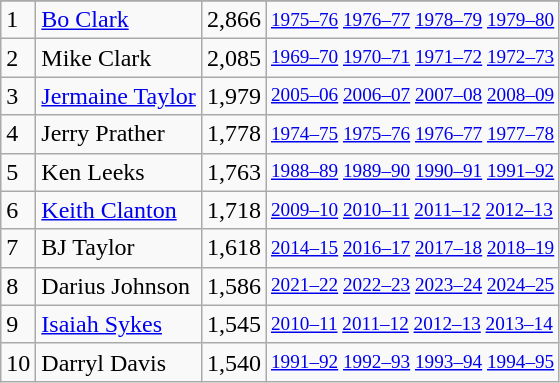<table class="wikitable"92>
<tr>
</tr>
<tr>
<td>1</td>
<td><a href='#'>Bo Clark</a></td>
<td>2,866</td>
<td style="font-size:80%;"><a href='#'>1975–76</a> <a href='#'>1976–77</a> <a href='#'>1978–79</a> <a href='#'>1979–80</a></td>
</tr>
<tr>
<td>2</td>
<td>Mike Clark</td>
<td>2,085</td>
<td style="font-size:80%;"><a href='#'>1969–70</a> <a href='#'>1970–71</a> <a href='#'>1971–72</a> <a href='#'>1972–73</a></td>
</tr>
<tr>
<td>3</td>
<td><a href='#'>Jermaine Taylor</a></td>
<td>1,979</td>
<td style="font-size:80%;"><a href='#'>2005–06</a> <a href='#'>2006–07</a> <a href='#'>2007–08</a> <a href='#'>2008–09</a></td>
</tr>
<tr>
<td>4</td>
<td>Jerry Prather</td>
<td>1,778</td>
<td style="font-size:80%;"><a href='#'>1974–75</a> <a href='#'>1975–76</a> <a href='#'>1976–77</a> <a href='#'>1977–78</a></td>
</tr>
<tr>
<td>5</td>
<td>Ken Leeks</td>
<td>1,763</td>
<td style="font-size:80%;"><a href='#'>1988–89</a> <a href='#'>1989–90</a> <a href='#'>1990–91</a> <a href='#'>1991–92</a></td>
</tr>
<tr>
<td>6</td>
<td><a href='#'>Keith Clanton</a></td>
<td>1,718</td>
<td style="font-size:80%;"><a href='#'>2009–10</a> <a href='#'>2010–11</a> <a href='#'>2011–12</a> <a href='#'>2012–13</a></td>
</tr>
<tr>
<td>7</td>
<td>BJ Taylor</td>
<td>1,618</td>
<td style="font-size:80%;"><a href='#'>2014–15</a> <a href='#'>2016–17</a> <a href='#'>2017–18</a> <a href='#'>2018–19</a></td>
</tr>
<tr>
<td>8</td>
<td>Darius Johnson</td>
<td>1,586</td>
<td style="font-size:80%;"><a href='#'>2021–22</a> <a href='#'>2022–23</a> <a href='#'>2023–24</a> <a href='#'>2024–25</a></td>
</tr>
<tr>
<td>9</td>
<td><a href='#'>Isaiah Sykes</a></td>
<td>1,545</td>
<td style="font-size:80%;"><a href='#'>2010–11</a> <a href='#'>2011–12</a> <a href='#'>2012–13</a> <a href='#'>2013–14</a></td>
</tr>
<tr>
<td>10</td>
<td>Darryl Davis</td>
<td>1,540</td>
<td style="font-size:80%;"><a href='#'>1991–92</a> <a href='#'>1992–93</a> <a href='#'>1993–94</a> <a href='#'>1994–95</a></td>
</tr>
</table>
